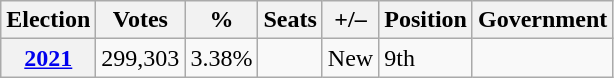<table class=wikitable>
<tr>
<th>Election</th>
<th>Votes</th>
<th>%</th>
<th>Seats</th>
<th>+/–</th>
<th>Position</th>
<th>Government</th>
</tr>
<tr>
<th><a href='#'>2021</a></th>
<td>299,303</td>
<td>3.38%</td>
<td></td>
<td>New</td>
<td>9th</td>
<td></td>
</tr>
</table>
